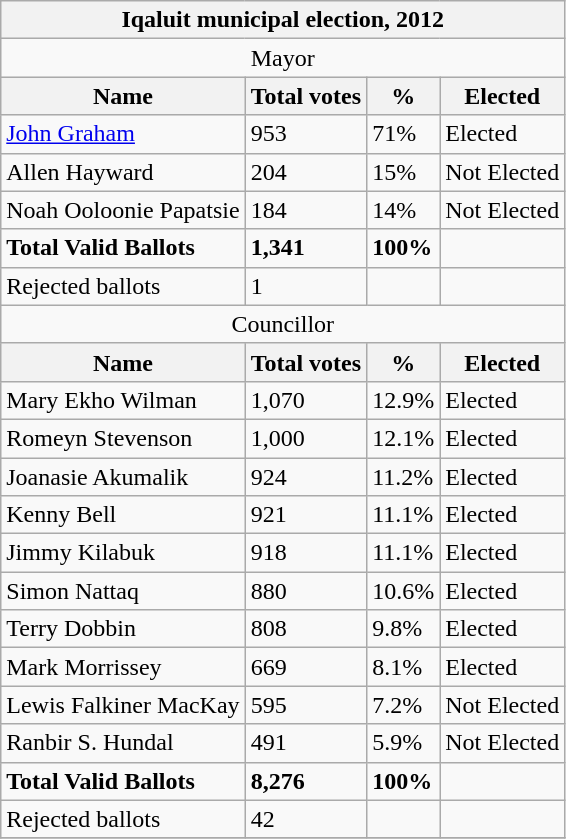<table class=wikitable>
<tr>
<th colspan=5 align=center><strong>Iqaluit municipal election, 2012</strong></th>
</tr>
<tr>
<td colspan="4" align="center">Mayor</td>
</tr>
<tr>
<th>Name</th>
<th>Total votes</th>
<th>%</th>
<th>Elected</th>
</tr>
<tr>
<td><a href='#'>John Graham</a></td>
<td>953</td>
<td>71%</td>
<td>Elected</td>
</tr>
<tr>
<td>Allen Hayward</td>
<td>204</td>
<td>15%</td>
<td>Not Elected</td>
</tr>
<tr>
<td>Noah Ooloonie Papatsie</td>
<td>184</td>
<td>14%</td>
<td>Not Elected</td>
</tr>
<tr>
<td><strong>Total Valid Ballots</strong></td>
<td><strong>1,341</strong></td>
<td><strong>100%</strong></td>
<td></td>
</tr>
<tr>
<td>Rejected ballots</td>
<td>1</td>
<td></td>
<td></td>
</tr>
<tr>
<td colspan="4" align="center">Councillor</td>
</tr>
<tr>
<th>Name</th>
<th>Total votes</th>
<th>%</th>
<th>Elected</th>
</tr>
<tr>
<td>Mary Ekho Wilman</td>
<td>1,070</td>
<td>12.9%</td>
<td>Elected</td>
</tr>
<tr>
<td>Romeyn Stevenson</td>
<td>1,000</td>
<td>12.1%</td>
<td>Elected</td>
</tr>
<tr>
<td>Joanasie Akumalik</td>
<td>924</td>
<td>11.2%</td>
<td>Elected</td>
</tr>
<tr>
<td>Kenny Bell</td>
<td>921</td>
<td>11.1%</td>
<td>Elected</td>
</tr>
<tr>
<td>Jimmy Kilabuk</td>
<td>918</td>
<td>11.1%</td>
<td>Elected</td>
</tr>
<tr>
<td>Simon Nattaq</td>
<td>880</td>
<td>10.6%</td>
<td>Elected</td>
</tr>
<tr>
<td>Terry Dobbin</td>
<td>808</td>
<td>9.8%</td>
<td>Elected</td>
</tr>
<tr>
<td>Mark Morrissey</td>
<td>669</td>
<td>8.1%</td>
<td>Elected</td>
</tr>
<tr>
<td>Lewis Falkiner MacKay</td>
<td>595</td>
<td>7.2%</td>
<td>Not Elected</td>
</tr>
<tr>
<td>Ranbir S. Hundal</td>
<td>491</td>
<td>5.9%</td>
<td>Not Elected</td>
</tr>
<tr>
<td><strong>Total Valid Ballots</strong></td>
<td><strong> 8,276</strong></td>
<td><strong>100%</strong></td>
<td></td>
</tr>
<tr>
<td>Rejected ballots</td>
<td>42</td>
<td></td>
<td></td>
</tr>
<tr>
</tr>
</table>
